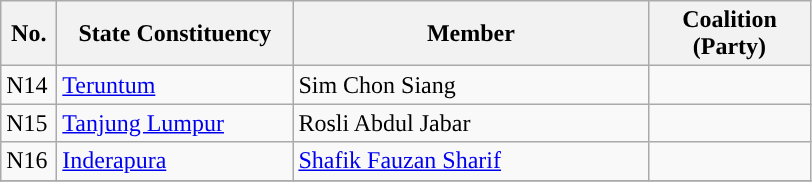<table class="wikitable">
<tr>
<th width="30">No.</th>
<th width="150">State Constituency</th>
<th width="230">Member</th>
<th width="100">Coalition (Party)</th>
</tr>
<tr>
<td>N14</td>
<td><a href='#'>Teruntum</a></td>
<td>Sim Chon Siang</td>
<td></td>
</tr>
<tr>
<td>N15</td>
<td><a href='#'>Tanjung Lumpur</a></td>
<td>Rosli Abdul Jabar</td>
<td></td>
</tr>
<tr>
<td>N16</td>
<td><a href='#'>Inderapura</a></td>
<td><a href='#'>Shafik Fauzan Sharif</a></td>
<td></td>
</tr>
<tr>
</tr>
</table>
